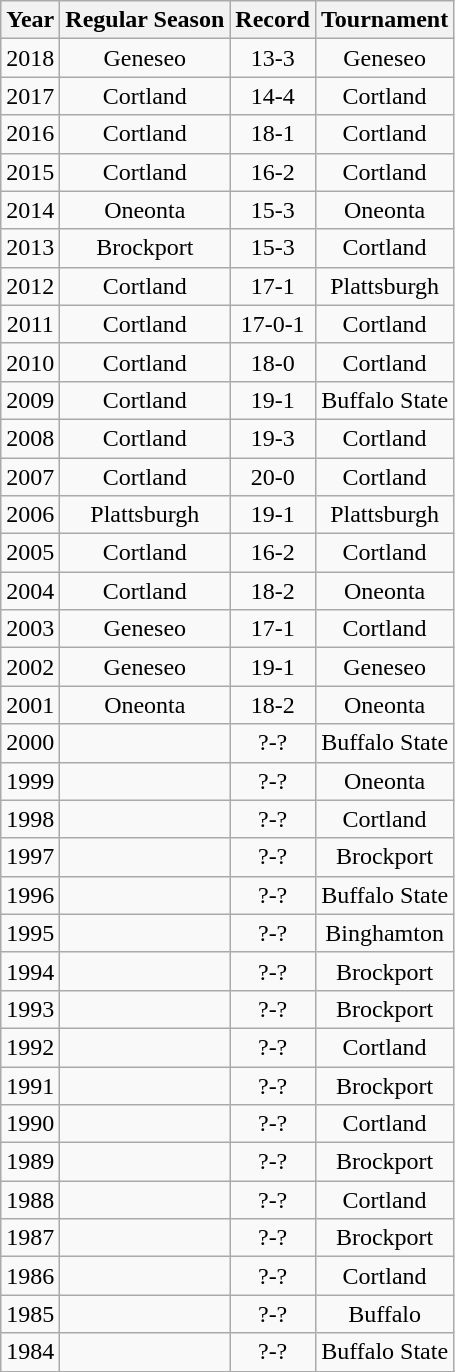<table class="wikitable" style="text-align:center" cellpadding=2 cellspacing=2>
<tr>
<th>Year</th>
<th>Regular Season</th>
<th>Record</th>
<th>Tournament</th>
</tr>
<tr>
<td>2018</td>
<td>Geneseo</td>
<td>13-3</td>
<td>Geneseo</td>
</tr>
<tr>
<td>2017</td>
<td>Cortland</td>
<td>14-4</td>
<td>Cortland</td>
</tr>
<tr>
<td>2016</td>
<td>Cortland</td>
<td>18-1</td>
<td>Cortland</td>
</tr>
<tr>
<td>2015</td>
<td>Cortland</td>
<td>16-2</td>
<td>Cortland</td>
</tr>
<tr>
<td>2014</td>
<td>Oneonta</td>
<td>15-3</td>
<td>Oneonta</td>
</tr>
<tr>
<td>2013</td>
<td>Brockport</td>
<td>15-3</td>
<td>Cortland</td>
</tr>
<tr>
<td>2012</td>
<td>Cortland</td>
<td>17-1</td>
<td>Plattsburgh</td>
</tr>
<tr>
<td>2011</td>
<td>Cortland</td>
<td>17-0-1</td>
<td>Cortland</td>
</tr>
<tr>
<td>2010</td>
<td>Cortland</td>
<td>18-0</td>
<td>Cortland</td>
</tr>
<tr>
<td>2009</td>
<td>Cortland</td>
<td>19-1</td>
<td>Buffalo State</td>
</tr>
<tr>
<td>2008</td>
<td>Cortland</td>
<td>19-3</td>
<td>Cortland</td>
</tr>
<tr>
<td>2007</td>
<td>Cortland</td>
<td>20-0</td>
<td>Cortland</td>
</tr>
<tr>
<td>2006</td>
<td>Plattsburgh</td>
<td>19-1</td>
<td>Plattsburgh</td>
</tr>
<tr>
<td>2005</td>
<td>Cortland</td>
<td>16-2</td>
<td>Cortland</td>
</tr>
<tr>
<td>2004</td>
<td>Cortland</td>
<td>18-2</td>
<td>Oneonta</td>
</tr>
<tr>
<td>2003</td>
<td>Geneseo</td>
<td>17-1</td>
<td>Cortland</td>
</tr>
<tr>
<td>2002</td>
<td>Geneseo</td>
<td>19-1</td>
<td>Geneseo</td>
</tr>
<tr>
<td>2001</td>
<td>Oneonta</td>
<td>18-2</td>
<td>Oneonta</td>
</tr>
<tr>
<td>2000</td>
<td></td>
<td>?-?</td>
<td>Buffalo State</td>
</tr>
<tr>
<td>1999</td>
<td></td>
<td>?-?</td>
<td>Oneonta</td>
</tr>
<tr>
<td>1998</td>
<td></td>
<td>?-?</td>
<td>Cortland</td>
</tr>
<tr>
<td>1997</td>
<td></td>
<td>?-?</td>
<td>Brockport</td>
</tr>
<tr>
<td>1996</td>
<td></td>
<td>?-?</td>
<td>Buffalo State</td>
</tr>
<tr>
<td>1995</td>
<td></td>
<td>?-?</td>
<td>Binghamton</td>
</tr>
<tr>
<td>1994</td>
<td></td>
<td>?-?</td>
<td>Brockport</td>
</tr>
<tr>
<td>1993</td>
<td></td>
<td>?-?</td>
<td>Brockport</td>
</tr>
<tr>
<td>1992</td>
<td></td>
<td>?-?</td>
<td>Cortland</td>
</tr>
<tr>
<td>1991</td>
<td></td>
<td>?-?</td>
<td>Brockport</td>
</tr>
<tr>
<td>1990</td>
<td></td>
<td>?-?</td>
<td>Cortland</td>
</tr>
<tr>
<td>1989</td>
<td></td>
<td>?-?</td>
<td>Brockport</td>
</tr>
<tr>
<td>1988</td>
<td></td>
<td>?-?</td>
<td>Cortland</td>
</tr>
<tr>
<td>1987</td>
<td></td>
<td>?-?</td>
<td>Brockport</td>
</tr>
<tr>
<td>1986</td>
<td></td>
<td>?-?</td>
<td>Cortland</td>
</tr>
<tr>
<td>1985</td>
<td></td>
<td>?-?</td>
<td>Buffalo</td>
</tr>
<tr>
<td>1984</td>
<td></td>
<td>?-?</td>
<td>Buffalo State</td>
</tr>
<tr>
</tr>
</table>
